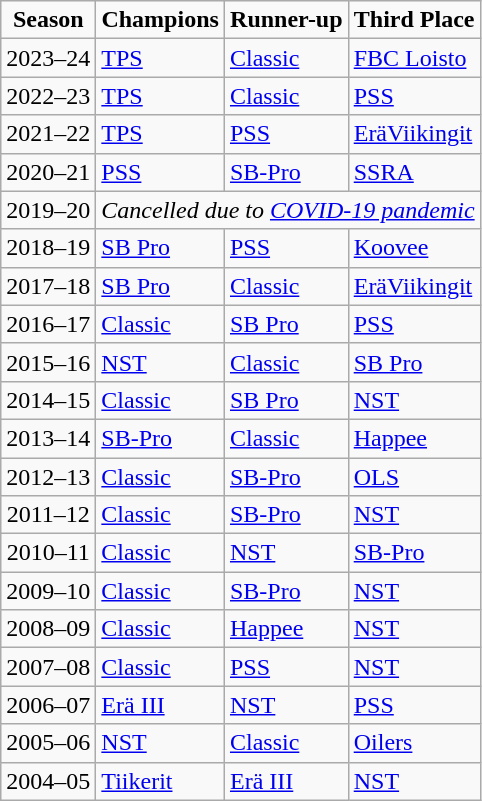<table - class="wikitable">
<tr>
<td align="center"><strong>Season</strong></td>
<td align="center"><strong>Champions</strong></td>
<td align="center"><strong>Runner-up</strong></td>
<td align="center"><strong>Third Place</strong></td>
</tr>
<tr>
<td align="center">2023–24</td>
<td><a href='#'>TPS</a></td>
<td><a href='#'>Classic</a></td>
<td><a href='#'>FBC Loisto</a></td>
</tr>
<tr>
<td align="center">2022–23</td>
<td><a href='#'>TPS</a></td>
<td><a href='#'>Classic</a></td>
<td><a href='#'>PSS</a></td>
</tr>
<tr>
<td align="center">2021–22</td>
<td><a href='#'>TPS</a></td>
<td><a href='#'>PSS</a></td>
<td><a href='#'>EräViikingit</a></td>
</tr>
<tr>
<td align="center">2020–21</td>
<td><a href='#'>PSS</a></td>
<td><a href='#'>SB-Pro</a></td>
<td><a href='#'>SSRA</a></td>
</tr>
<tr>
<td align="center">2019–20</td>
<td colspan="3" align="center"><em>Cancelled due to <a href='#'>COVID-19 pandemic</a></em></td>
</tr>
<tr>
<td align="center">2018–19</td>
<td><a href='#'>SB Pro</a></td>
<td><a href='#'>PSS</a></td>
<td><a href='#'>Koovee</a></td>
</tr>
<tr>
<td align="center">2017–18</td>
<td><a href='#'>SB Pro</a></td>
<td><a href='#'>Classic</a></td>
<td><a href='#'>EräViikingit</a></td>
</tr>
<tr>
<td align="center">2016–17</td>
<td><a href='#'>Classic</a></td>
<td><a href='#'>SB Pro</a></td>
<td><a href='#'>PSS</a></td>
</tr>
<tr>
<td align="center">2015–16</td>
<td><a href='#'>NST</a></td>
<td><a href='#'>Classic</a></td>
<td><a href='#'>SB Pro</a></td>
</tr>
<tr>
<td align="center">2014–15</td>
<td><a href='#'>Classic</a></td>
<td><a href='#'>SB Pro</a></td>
<td><a href='#'>NST</a></td>
</tr>
<tr>
<td align="center">2013–14</td>
<td><a href='#'>SB-Pro</a></td>
<td><a href='#'>Classic</a></td>
<td><a href='#'>Happee</a></td>
</tr>
<tr>
<td align="center">2012–13</td>
<td><a href='#'>Classic</a></td>
<td><a href='#'>SB-Pro</a></td>
<td><a href='#'>OLS</a></td>
</tr>
<tr>
<td align="center">2011–12</td>
<td><a href='#'>Classic</a></td>
<td><a href='#'>SB-Pro</a></td>
<td><a href='#'>NST</a></td>
</tr>
<tr>
<td align="center">2010–11</td>
<td><a href='#'>Classic</a></td>
<td><a href='#'>NST</a></td>
<td><a href='#'>SB-Pro</a></td>
</tr>
<tr>
<td align="center">2009–10</td>
<td><a href='#'>Classic</a></td>
<td><a href='#'>SB-Pro</a></td>
<td><a href='#'>NST</a></td>
</tr>
<tr>
<td align="center">2008–09</td>
<td><a href='#'>Classic</a></td>
<td><a href='#'>Happee</a></td>
<td><a href='#'>NST</a></td>
</tr>
<tr>
<td align="center">2007–08</td>
<td><a href='#'>Classic</a></td>
<td><a href='#'>PSS</a></td>
<td><a href='#'>NST</a></td>
</tr>
<tr>
<td align="center">2006–07</td>
<td><a href='#'>Erä III</a></td>
<td><a href='#'>NST</a></td>
<td><a href='#'>PSS</a></td>
</tr>
<tr>
<td align="center">2005–06</td>
<td><a href='#'>NST</a></td>
<td><a href='#'>Classic</a></td>
<td><a href='#'>Oilers</a></td>
</tr>
<tr>
<td align="center">2004–05</td>
<td><a href='#'>Tiikerit</a></td>
<td><a href='#'>Erä III</a></td>
<td><a href='#'>NST</a></td>
</tr>
</table>
